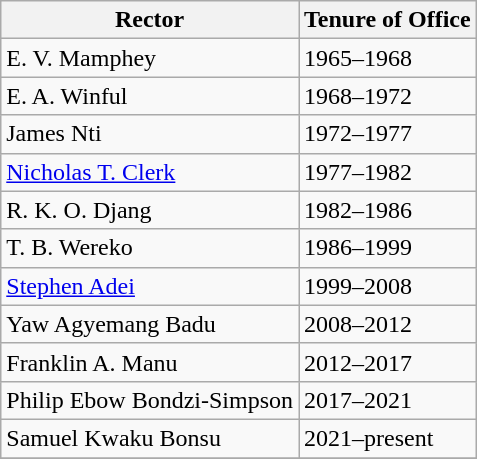<table class="wikitable">
<tr>
<th>Rector</th>
<th>Tenure of Office</th>
</tr>
<tr>
<td>E. V. Mamphey</td>
<td>1965–1968</td>
</tr>
<tr>
<td>E. A. Winful</td>
<td>1968–1972</td>
</tr>
<tr>
<td>James Nti</td>
<td>1972–1977</td>
</tr>
<tr>
<td><a href='#'>Nicholas T. Clerk</a></td>
<td>1977–1982</td>
</tr>
<tr>
<td>R. K. O. Djang</td>
<td>1982–1986</td>
</tr>
<tr>
<td>T. B. Wereko</td>
<td>1986–1999</td>
</tr>
<tr>
<td><a href='#'>Stephen Adei</a></td>
<td>1999–2008</td>
</tr>
<tr>
<td>Yaw Agyemang Badu</td>
<td>2008–2012</td>
</tr>
<tr>
<td>Franklin A. Manu</td>
<td>2012–2017</td>
</tr>
<tr>
<td>Philip Ebow Bondzi-Simpson</td>
<td>2017–2021</td>
</tr>
<tr>
<td>Samuel Kwaku Bonsu</td>
<td>2021–present</td>
</tr>
<tr>
</tr>
</table>
